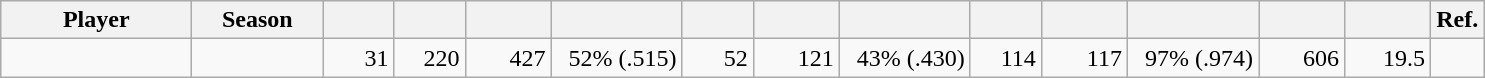<table class="wikitable sortable" style="text-align:right;">
<tr>
<th width="120">Player</th>
<th width="80">Season</th>
<th width="40"></th>
<th width="40"></th>
<th width="50"></th>
<th width="80"></th>
<th width="40"></th>
<th width="50"></th>
<th width="80"></th>
<th width="40"></th>
<th width="50"></th>
<th width="80"></th>
<th width="50"></th>
<th width="50"></th>
<th class=unsortable>Ref.</th>
</tr>
<tr>
<td style="text-align:center;"></td>
<td style="text-align:center;"></td>
<td>31</td>
<td>220</td>
<td>427</td>
<td>52% (.515)</td>
<td>52</td>
<td>121</td>
<td>43% (.430)</td>
<td>114</td>
<td>117</td>
<td>97% (.974)</td>
<td>606</td>
<td>19.5</td>
<td style="text-align:center;"></td>
</tr>
</table>
